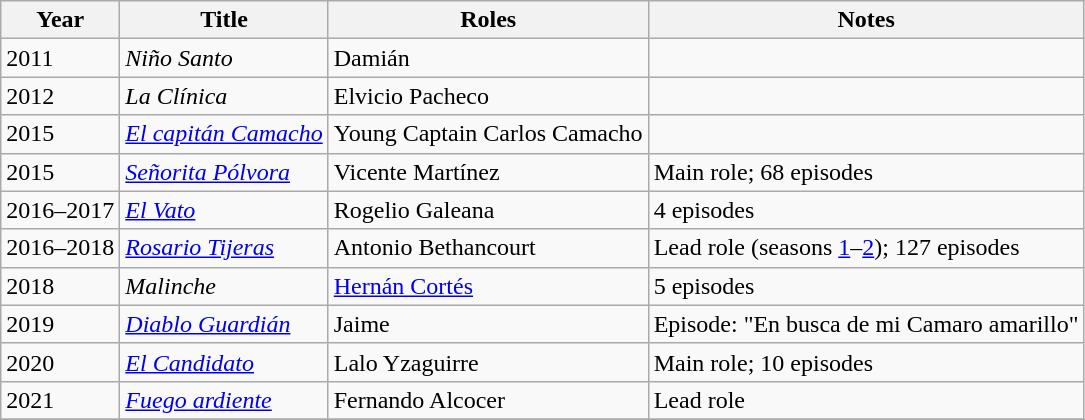<table class="wikitable sortable">
<tr>
<th>Year</th>
<th>Title</th>
<th>Roles</th>
<th>Notes</th>
</tr>
<tr>
<td>2011</td>
<td><em>Niño Santo</em></td>
<td>Damián</td>
<td></td>
</tr>
<tr>
<td>2012</td>
<td><em>La Clínica</em></td>
<td>Elvicio Pacheco</td>
<td></td>
</tr>
<tr>
<td>2015</td>
<td><em><a href='#'>El capitán Camacho</a></em></td>
<td>Young Captain Carlos Camacho</td>
<td></td>
</tr>
<tr>
<td>2015</td>
<td><em><a href='#'>Señorita Pólvora</a></em></td>
<td>Vicente Martínez</td>
<td>Main role; 68 episodes</td>
</tr>
<tr>
<td>2016–2017</td>
<td><em><a href='#'>El Vato</a></em></td>
<td>Rogelio Galeana</td>
<td>4 episodes</td>
</tr>
<tr>
<td>2016–2018</td>
<td><em><a href='#'>Rosario Tijeras</a></em></td>
<td>Antonio Bethancourt</td>
<td>Lead role (seasons <a href='#'>1</a>–<a href='#'>2</a>); 127 episodes</td>
</tr>
<tr>
<td>2018</td>
<td><em>Malinche</em></td>
<td><a href='#'>Hernán Cortés</a></td>
<td>5 episodes</td>
</tr>
<tr>
<td>2019</td>
<td><em><a href='#'>Diablo Guardián</a></em></td>
<td>Jaime</td>
<td>Episode: "En busca de mi Camaro amarillo"</td>
</tr>
<tr>
<td>2020</td>
<td><em><a href='#'>El Candidato</a></em></td>
<td>Lalo Yzaguirre</td>
<td>Main role; 10 episodes</td>
</tr>
<tr>
<td>2021</td>
<td><em><a href='#'>Fuego ardiente</a></em></td>
<td>Fernando Alcocer</td>
<td>Lead role</td>
</tr>
<tr>
</tr>
</table>
